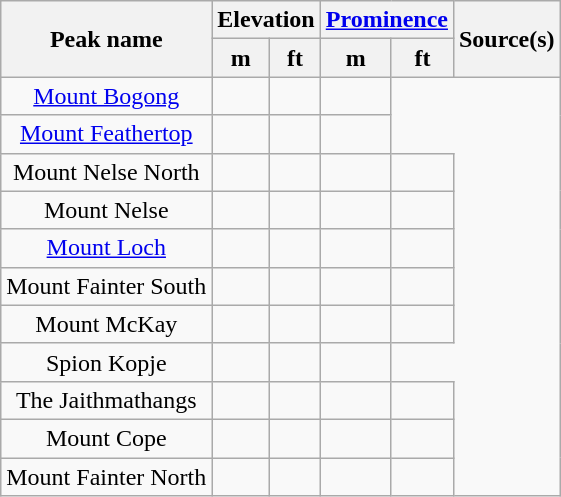<table class="wikitable sortable plainrowheaders" style="text-align:center;">
<tr>
<th scope="col" rowspan="2">Peak name</th>
<th scope="col" colspan="2">Elevation</th>
<th scope="col" colspan="2"><a href='#'>Prominence</a></th>
<th scope="col" rowspan="2">Source(s)</th>
</tr>
<tr>
<th scope="col">m</th>
<th scope="col">ft</th>
<th scope="col">m</th>
<th scope="col">ft</th>
</tr>
<tr>
<td scope="row"><a href='#'>Mount Bogong</a></td>
<td></td>
<td></td>
<td></td>
</tr>
<tr>
<td scope="row"><a href='#'>Mount Feathertop</a></td>
<td></td>
<td></td>
<td></td>
</tr>
<tr>
<td scope="row">Mount Nelse North</td>
<td></td>
<td></td>
<td></td>
<td></td>
</tr>
<tr>
<td scope="row">Mount Nelse</td>
<td></td>
<td></td>
<td></td>
<td></td>
</tr>
<tr>
<td scope="row"><a href='#'>Mount Loch</a></td>
<td></td>
<td></td>
<td></td>
<td></td>
</tr>
<tr>
<td scope="row">Mount Fainter South</td>
<td></td>
<td></td>
<td></td>
<td></td>
</tr>
<tr>
<td scope="row">Mount McKay</td>
<td></td>
<td></td>
<td></td>
<td></td>
</tr>
<tr>
<td scope="row">Spion Kopje</td>
<td></td>
<td></td>
<td></td>
</tr>
<tr>
<td scope="row">The Jaithmathangs</td>
<td></td>
<td></td>
<td></td>
<td></td>
</tr>
<tr>
<td scope="row">Mount Cope</td>
<td></td>
<td></td>
<td></td>
<td></td>
</tr>
<tr>
<td scope="row">Mount Fainter North</td>
<td></td>
<td></td>
<td></td>
<td></td>
</tr>
</table>
